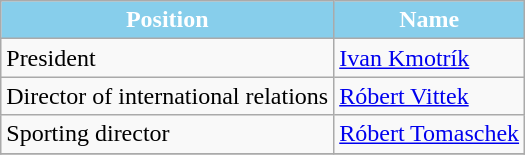<table class=wikitable>
<tr>
<th style="color:#FFFFFF; background:#87CEEB;">Position</th>
<th style="color:#FFFFFF; background:#87CEEB;">Name</th>
</tr>
<tr>
<td>President</td>
<td> <a href='#'>Ivan Kmotrík</a></td>
</tr>
<tr>
<td>Director of international relations</td>
<td> <a href='#'>Róbert Vittek</a></td>
</tr>
<tr>
<td>Sporting director</td>
<td> <a href='#'>Róbert Tomaschek</a></td>
</tr>
<tr>
</tr>
</table>
